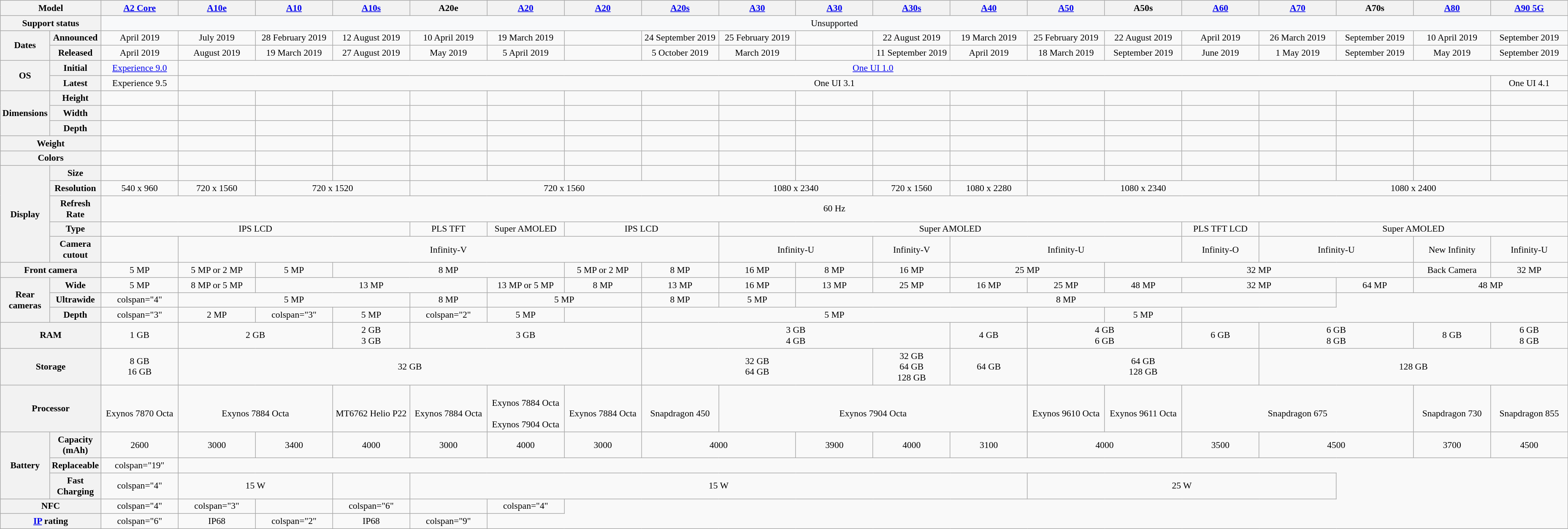<table class="wikitable" style="text-align:center; font-size:90%;">
<tr>
<th colspan="2">Model</th>
<th style="min-width: 8em"><a href='#'>A2 Core</a></th>
<th style="min-width: 8em"><a href='#'>A10e</a></th>
<th style="min-width: 8em"><a href='#'>A10</a></th>
<th style="min-width: 8em"><a href='#'>A10s</a></th>
<th style="min-width: 8em">A20e</th>
<th style="min-width: 8em"><a href='#'>A20</a></th>
<th style="min-width: 8em"><a href='#'>A20</a><br></th>
<th style="min-width: 8em"><a href='#'>A20s</a></th>
<th style="min-width: 8em"><a href='#'>A30</a></th>
<th style="min-width: 8em"><a href='#'>A30</a><br></th>
<th style="min-width: 8em"><a href='#'>A30s</a></th>
<th style="min-width: 8em"><a href='#'>A40</a></th>
<th style="min-width: 8em"><a href='#'>A50</a></th>
<th style="min-width: 8em">A50s</th>
<th style="min-width: 8em"><a href='#'>A60</a></th>
<th style="min-width: 8em"><a href='#'>A70</a></th>
<th style="min-width: 8em">A70s</th>
<th style="min-width: 8em"><a href='#'>A80</a></th>
<th style="min-width: 8em"><a href='#'>A90 5G</a></th>
</tr>
<tr>
<th colspan="2">Support status</th>
<td style="background:#f8f9fa" colspan="19">Unsupported</td>
</tr>
<tr>
<th rowspan="2">Dates</th>
<th>Announced</th>
<td>April 2019</td>
<td>July 2019</td>
<td>28 February 2019</td>
<td>12 August 2019</td>
<td>10 April 2019</td>
<td>19 March 2019</td>
<td></td>
<td>24 September 2019</td>
<td>25 February 2019</td>
<td></td>
<td>22 August 2019</td>
<td>19 March 2019</td>
<td>25 February 2019</td>
<td>22 August 2019</td>
<td>April 2019</td>
<td>26 March 2019</td>
<td>September 2019</td>
<td>10 April 2019</td>
<td>September 2019</td>
</tr>
<tr>
<th>Released</th>
<td>April 2019</td>
<td>August 2019</td>
<td>19 March 2019</td>
<td>27 August 2019</td>
<td>May 2019</td>
<td>5 April 2019</td>
<td></td>
<td>5 October 2019</td>
<td>March 2019</td>
<td></td>
<td>11 September 2019</td>
<td>April 2019</td>
<td>18 March 2019</td>
<td>September 2019</td>
<td>June 2019</td>
<td>1 May 2019</td>
<td>September 2019</td>
<td>May 2019</td>
<td>September 2019</td>
</tr>
<tr>
<th rowspan="2">OS</th>
<th>Initial</th>
<td><a href='#'>Experience 9.0</a><br></td>
<td colspan="18"><a href='#'>One UI 1.0</a><br></td>
</tr>
<tr>
<th>Latest</th>
<td>Experience 9.5<br></td>
<td colspan="17">One UI 3.1<br></td>
<td>One UI 4.1<br></td>
</tr>
<tr>
<th rowspan="3">Dimensions<br></th>
<th>Height</th>
<td></td>
<td></td>
<td></td>
<td></td>
<td></td>
<td></td>
<td></td>
<td></td>
<td></td>
<td></td>
<td></td>
<td></td>
<td></td>
<td></td>
<td></td>
<td></td>
<td></td>
<td></td>
<td></td>
</tr>
<tr>
<th>Width</th>
<td></td>
<td></td>
<td></td>
<td></td>
<td></td>
<td></td>
<td></td>
<td></td>
<td></td>
<td></td>
<td></td>
<td></td>
<td></td>
<td></td>
<td></td>
<td></td>
<td></td>
<td></td>
<td></td>
</tr>
<tr>
<th>Depth</th>
<td></td>
<td></td>
<td></td>
<td></td>
<td></td>
<td></td>
<td></td>
<td></td>
<td></td>
<td></td>
<td></td>
<td></td>
<td></td>
<td></td>
<td></td>
<td></td>
<td></td>
<td></td>
<td></td>
</tr>
<tr>
<th colspan="2">Weight<br></th>
<td></td>
<td></td>
<td></td>
<td></td>
<td></td>
<td></td>
<td></td>
<td></td>
<td></td>
<td></td>
<td></td>
<td></td>
<td></td>
<td></td>
<td></td>
<td></td>
<td></td>
<td></td>
<td></td>
</tr>
<tr>
<th colspan="2">Colors</th>
<td>   </td>
<td></td>
<td>   </td>
<td>   </td>
<td>   </td>
<td>    </td>
<td>  </td>
<td>   </td>
<td>   </td>
<td></td>
<td>   </td>
<td>   </td>
<td>   </td>
<td>   </td>
<td>     </td>
<td>   </td>
<td>  </td>
<td>  </td>
<td> </td>
</tr>
<tr>
<th rowspan="5">Display</th>
<th>Size</th>
<td></td>
<td></td>
<td></td>
<td></td>
<td></td>
<td></td>
<td></td>
<td></td>
<td></td>
<td></td>
<td></td>
<td></td>
<td></td>
<td></td>
<td></td>
<td></td>
<td></td>
<td></td>
<td></td>
</tr>
<tr>
<th>Resolution</th>
<td>540 x 960</td>
<td>720 x 1560</td>
<td colspan="2">720 x 1520</td>
<td colspan="4">720 x 1560</td>
<td colspan="2">1080 x 2340</td>
<td>720 x 1560</td>
<td>1080 x 2280</td>
<td colspan="3">1080 x 2340</td>
<td colspan="4">1080 x 2400</td>
</tr>
<tr>
<th>Refresh Rate</th>
<td colspan="19">60 Hz</td>
</tr>
<tr>
<th>Type</th>
<td colspan="4">IPS LCD</td>
<td>PLS TFT</td>
<td>Super AMOLED</td>
<td colspan="2">IPS LCD</td>
<td colspan="6">Super AMOLED</td>
<td>PLS TFT LCD</td>
<td colspan="4">Super AMOLED</td>
</tr>
<tr>
<th>Camera cutout</th>
<td></td>
<td colspan="7">Infinity-V</td>
<td colspan="2">Infinity-U</td>
<td>Infinity-V</td>
<td colspan="3">Infinity-U</td>
<td>Infinity-O</td>
<td colspan="2">Infinity-U</td>
<td>New Infinity</td>
<td>Infinity-U</td>
</tr>
<tr>
<th colspan="2">Front camera</th>
<td>5 MP</td>
<td>5 MP or 2 MP</td>
<td>5 MP</td>
<td colspan="3">8 MP</td>
<td>5 MP or 2 MP</td>
<td>8 MP</td>
<td>16 MP</td>
<td>8 MP</td>
<td>16 MP</td>
<td colspan="2">25 MP</td>
<td colspan="4">32 MP</td>
<td>Back Camera</td>
<td>32 MP</td>
</tr>
<tr>
<th rowspan="3">Rear cameras</th>
<th>Wide</th>
<td>5 MP</td>
<td>8 MP or 5 MP</td>
<td colspan="3">13 MP</td>
<td>13 MP or 5 MP</td>
<td>8 MP</td>
<td>13 MP</td>
<td>16 MP</td>
<td>13 MP</td>
<td>25 MP</td>
<td>16 MP</td>
<td>25 MP</td>
<td>48 MP</td>
<td colspan="2">32 MP</td>
<td>64 MP</td>
<td colspan="2">48 MP</td>
</tr>
<tr>
<th>Ultrawide</th>
<td>colspan="4" </td>
<td colspan="3">5 MP</td>
<td>8 MP</td>
<td colspan="2">5 MP</td>
<td>8 MP</td>
<td>5 MP</td>
<td colspan="7">8 MP</td>
</tr>
<tr>
<th>Depth</th>
<td>colspan="3" </td>
<td>2 MP</td>
<td>colspan="3" </td>
<td>5 MP</td>
<td>colspan="2" </td>
<td>5 MP</td>
<td></td>
<td colspan="5">5 MP</td>
<td></td>
<td>5 MP</td>
</tr>
<tr>
<th colspan="2">RAM</th>
<td>1 GB</td>
<td colspan="2">2 GB</td>
<td>2 GB<br>3 GB</td>
<td colspan="3">3 GB</td>
<td colspan="4">3 GB<br>4 GB</td>
<td>4 GB</td>
<td colspan="2">4 GB<br>6 GB</td>
<td>6 GB</td>
<td colspan="2">6 GB<br>8 GB</td>
<td>8 GB</td>
<td>6 GB<br>8 GB</td>
</tr>
<tr>
<th colspan="2">Storage</th>
<td>8 GB<br>16 GB</td>
<td colspan="6">32 GB</td>
<td colspan="3">32 GB<br>64 GB</td>
<td>32 GB<br>64 GB<br>128 GB</td>
<td>64 GB</td>
<td colspan="3">64 GB<br>128 GB</td>
<td colspan="4">128 GB</td>
</tr>
<tr>
<th colspan="2">Processor</th>
<td><br>Exynos 7870 Octa</td>
<td colspan="2"><br>Exynos 7884 Octa</td>
<td><br>MT6762 Helio P22</td>
<td><br>Exynos 7884 Octa</td>
<td><br>Exynos 7884 Octa<br><br>Exynos 7904 Octa</td>
<td><br>Exynos 7884 Octa</td>
<td><br>Snapdragon 450</td>
<td colspan="4"><br>Exynos 7904 Octa</td>
<td><br>Exynos 9610 Octa</td>
<td><br>Exynos 9611 Octa</td>
<td colspan="3"><br>Snapdragon 675</td>
<td><br>Snapdragon 730</td>
<td><br>Snapdragon 855</td>
</tr>
<tr>
<th rowspan="3">Battery</th>
<th>Capacity (mAh)</th>
<td>2600</td>
<td>3000</td>
<td>3400</td>
<td>4000</td>
<td>3000</td>
<td>4000</td>
<td>3000</td>
<td colspan="2">4000</td>
<td>3900</td>
<td>4000</td>
<td>3100</td>
<td colspan="2">4000</td>
<td>3500</td>
<td colspan="2">4500</td>
<td>3700</td>
<td>4500</td>
</tr>
<tr>
<th>Replaceable</th>
<td>colspan="19" </td>
</tr>
<tr>
<th>Fast Charging</th>
<td>colspan="4" </td>
<td colspan="2">15 W</td>
<td></td>
<td colspan="8">15 W</td>
<td colspan="4">25 W</td>
</tr>
<tr>
<th colspan="2">NFC</th>
<td>colspan="4" </td>
<td>colspan="3" </td>
<td></td>
<td>colspan="6" </td>
<td></td>
<td>colspan="4" </td>
</tr>
<tr>
<th colspan="2"><a href='#'>IP</a> rating</th>
<td>colspan="6" </td>
<td>IP68</td>
<td>colspan="2" </td>
<td>IP68</td>
<td>colspan="9" </td>
</tr>
</table>
